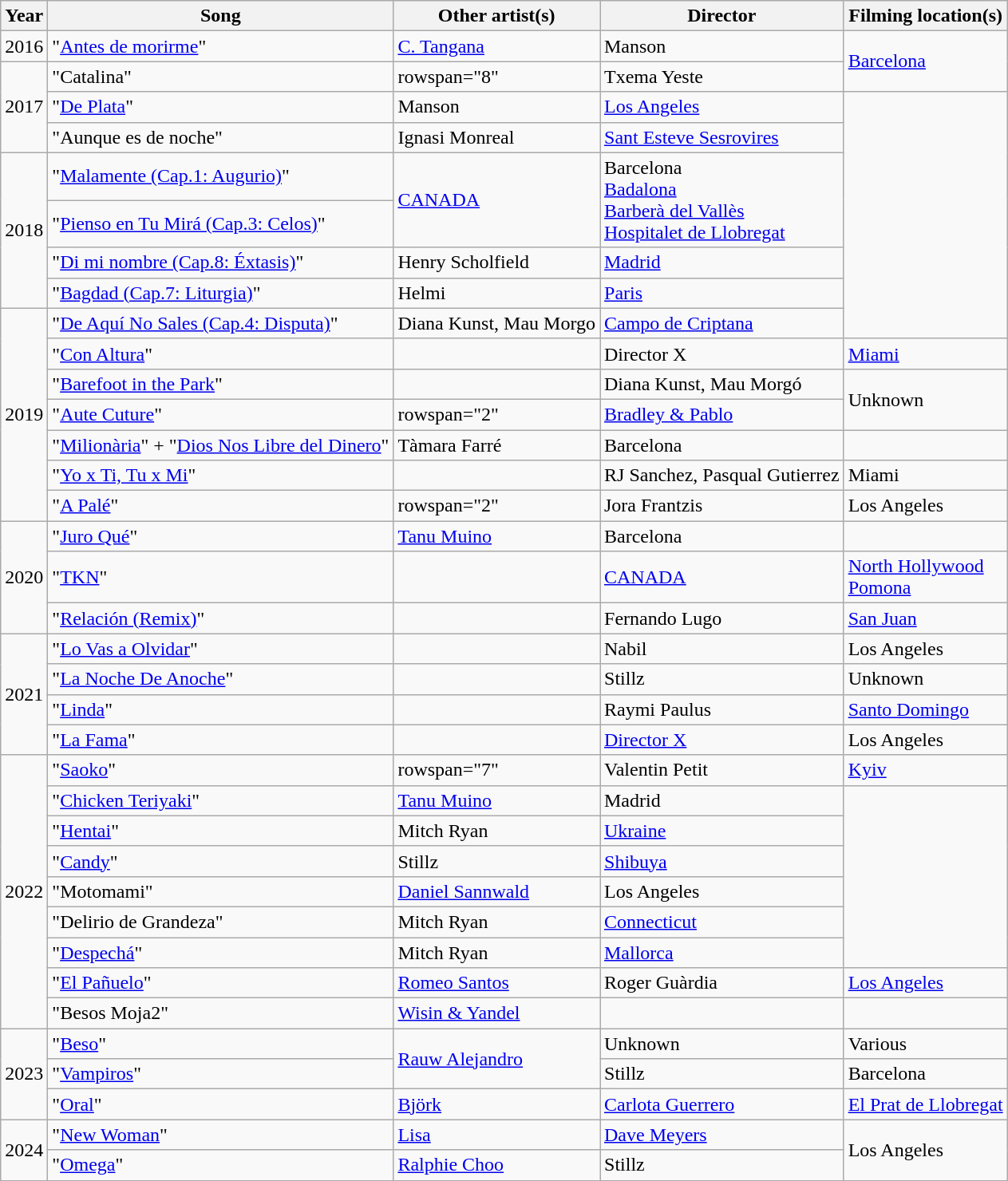<table class="wikitable">
<tr>
<th>Year</th>
<th>Song</th>
<th>Other artist(s)</th>
<th>Director</th>
<th>Filming location(s)</th>
</tr>
<tr>
<td>2016</td>
<td>"<a href='#'>Antes de morirme</a>"</td>
<td><a href='#'>C. Tangana</a></td>
<td>Manson</td>
<td rowspan="2"><a href='#'>Barcelona</a></td>
</tr>
<tr>
<td rowspan="3">2017</td>
<td>"Catalina"</td>
<td>rowspan="8" </td>
<td>Txema Yeste</td>
</tr>
<tr>
<td>"<a href='#'>De Plata</a>"</td>
<td>Manson</td>
<td><a href='#'>Los Angeles</a></td>
</tr>
<tr>
<td>"Aunque es de noche"</td>
<td>Ignasi Monreal</td>
<td><a href='#'>Sant Esteve Sesrovires</a></td>
</tr>
<tr>
<td rowspan="4">2018</td>
<td>"<a href='#'>Malamente (Cap.1: Augurio)</a>"</td>
<td rowspan="2"><a href='#'>CANADA</a></td>
<td rowspan="2">Barcelona<br><a href='#'>Badalona</a><br><a href='#'>Barberà del Vallès</a><br><a href='#'>Hospitalet de Llobregat</a></td>
</tr>
<tr>
<td>"<a href='#'>Pienso en Tu Mirá (Cap.3: Celos)</a>"</td>
</tr>
<tr>
<td>"<a href='#'>Di mi nombre (Cap.8: Éxtasis)</a>"</td>
<td>Henry Scholfield</td>
<td><a href='#'>Madrid</a></td>
</tr>
<tr>
<td>"<a href='#'>Bagdad (Cap.7: Liturgia)</a>"</td>
<td>Helmi</td>
<td><a href='#'>Paris</a></td>
</tr>
<tr>
<td rowspan="7">2019</td>
<td>"<a href='#'>De Aquí No Sales (Cap.4: Disputa)</a>"</td>
<td>Diana Kunst, Mau Morgo</td>
<td><a href='#'>Campo de Criptana</a></td>
</tr>
<tr>
<td>"<a href='#'>Con Altura</a>"</td>
<td></td>
<td>Director X</td>
<td><a href='#'>Miami</a></td>
</tr>
<tr>
<td>"<a href='#'>Barefoot in the Park</a>"</td>
<td></td>
<td>Diana Kunst, Mau Morgó</td>
<td rowspan="2">Unknown</td>
</tr>
<tr>
<td>"<a href='#'>Aute Cuture</a>"</td>
<td>rowspan="2" </td>
<td><a href='#'>Bradley & Pablo</a></td>
</tr>
<tr>
<td>"<a href='#'>Milionària</a>" + "<a href='#'>Dios Nos Libre del Dinero</a>"</td>
<td>Tàmara Farré</td>
<td>Barcelona</td>
</tr>
<tr>
<td>"<a href='#'>Yo x Ti, Tu x Mi</a>"</td>
<td></td>
<td>RJ Sanchez, Pasqual Gutierrez</td>
<td>Miami</td>
</tr>
<tr>
<td>"<a href='#'>A Palé</a>"</td>
<td>rowspan="2" </td>
<td>Jora Frantzis</td>
<td>Los Angeles</td>
</tr>
<tr>
<td rowspan="3">2020</td>
<td>"<a href='#'>Juro Qué</a>"</td>
<td><a href='#'>Tanu Muino</a></td>
<td>Barcelona</td>
</tr>
<tr>
<td>"<a href='#'>TKN</a>"</td>
<td></td>
<td><a href='#'>CANADA</a></td>
<td><a href='#'>North Hollywood</a><br><a href='#'>Pomona</a></td>
</tr>
<tr>
<td>"<a href='#'>Relación (Remix)</a>"</td>
<td></td>
<td>Fernando Lugo</td>
<td><a href='#'>San Juan</a></td>
</tr>
<tr>
<td rowspan="4">2021</td>
<td>"<a href='#'>Lo Vas a Olvidar</a>"</td>
<td></td>
<td>Nabil</td>
<td>Los Angeles</td>
</tr>
<tr>
<td>"<a href='#'>La Noche De Anoche</a>"</td>
<td></td>
<td>Stillz</td>
<td>Unknown</td>
</tr>
<tr>
<td>"<a href='#'>Linda</a>"</td>
<td></td>
<td>Raymi Paulus</td>
<td><a href='#'>Santo Domingo</a></td>
</tr>
<tr>
<td>"<a href='#'>La Fama</a>"</td>
<td></td>
<td><a href='#'>Director X</a></td>
<td>Los Angeles</td>
</tr>
<tr>
<td rowspan="9">2022</td>
<td>"<a href='#'>Saoko</a>"</td>
<td>rowspan="7" </td>
<td>Valentin Petit</td>
<td rowspan="1"><a href='#'>Kyiv</a></td>
</tr>
<tr>
<td>"<a href='#'>Chicken Teriyaki</a>"</td>
<td><a href='#'>Tanu Muino</a></td>
<td>Madrid</td>
</tr>
<tr>
<td>"<a href='#'>Hentai</a>"</td>
<td>Mitch Ryan</td>
<td><a href='#'>Ukraine</a></td>
</tr>
<tr>
<td>"<a href='#'>Candy</a>"</td>
<td>Stillz</td>
<td><a href='#'>Shibuya</a></td>
</tr>
<tr>
<td>"Motomami"</td>
<td><a href='#'>Daniel Sannwald</a></td>
<td>Los Angeles</td>
</tr>
<tr>
<td>"Delirio de Grandeza"</td>
<td>Mitch Ryan</td>
<td><a href='#'>Connecticut</a></td>
</tr>
<tr>
<td>"<a href='#'>Despechá</a>"</td>
<td>Mitch Ryan</td>
<td><a href='#'>Mallorca</a></td>
</tr>
<tr>
<td>"<a href='#'>El Pañuelo</a>"</td>
<td><a href='#'>Romeo Santos</a></td>
<td>Roger Guàrdia</td>
<td><a href='#'>Los Angeles</a></td>
</tr>
<tr>
<td>"Besos Moja2"</td>
<td><a href='#'>Wisin & Yandel</a></td>
<td></td>
<td></td>
</tr>
<tr>
<td rowspan="3">2023</td>
<td>"<a href='#'>Beso</a>"</td>
<td rowspan="2"><a href='#'>Rauw Alejandro</a></td>
<td>Unknown</td>
<td>Various</td>
</tr>
<tr>
<td>"<a href='#'>Vampiros</a>"</td>
<td>Stillz</td>
<td>Barcelona</td>
</tr>
<tr>
<td>"<a href='#'>Oral</a>"</td>
<td><a href='#'>Björk</a></td>
<td><a href='#'>Carlota Guerrero</a></td>
<td><a href='#'>El Prat de Llobregat</a></td>
</tr>
<tr>
<td rowspan="2">2024</td>
<td>"<a href='#'>New Woman</a>"</td>
<td rowspan="1"><a href='#'>Lisa</a></td>
<td><a href='#'>Dave Meyers</a></td>
<td rowspan="2">Los Angeles</td>
</tr>
<tr>
<td>"<a href='#'>Omega</a>"</td>
<td><a href='#'>Ralphie Choo</a></td>
<td>Stillz</td>
</tr>
</table>
